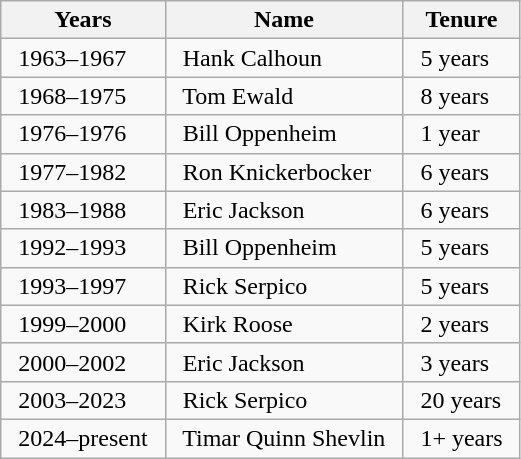<table class="wikitable" border="1">
<tr>
<th>Years</th>
<th>Name</th>
<th>Tenure</th>
</tr>
<tr>
<td>  1963–1967  </td>
<td>  Hank Calhoun  </td>
<td>  5 years  </td>
</tr>
<tr>
<td>  1968–1975  </td>
<td>  Tom Ewald   </td>
<td>  8 years  </td>
</tr>
<tr>
<td>  1976–1976  </td>
<td>  Bill Oppenheim   </td>
<td>  1 year  </td>
</tr>
<tr>
<td>  1977–1982  </td>
<td>  Ron Knickerbocker   </td>
<td>  6 years  </td>
</tr>
<tr>
<td>  1983–1988  </td>
<td>  Eric Jackson   </td>
<td>  6 years  </td>
</tr>
<tr>
<td>  1992–1993  </td>
<td>  Bill Oppenheim   </td>
<td>  5 years  </td>
</tr>
<tr>
<td>  1993–1997  </td>
<td>  Rick Serpico   </td>
<td>  5 years  </td>
</tr>
<tr>
<td>  1999–2000  </td>
<td>  Kirk Roose   </td>
<td>  2 years  </td>
</tr>
<tr>
<td>  2000–2002  </td>
<td>  Eric Jackson   </td>
<td>  3 years  </td>
</tr>
<tr>
<td>  2003–2023  </td>
<td>  Rick Serpico   </td>
<td>  20 years  </td>
</tr>
<tr>
<td>  2024–present  </td>
<td>  Timar Quinn Shevlin   </td>
<td>  1+ years  </td>
</tr>
</table>
